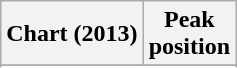<table class="wikitable sortable">
<tr>
<th>Chart (2013)</th>
<th>Peak<br>position</th>
</tr>
<tr>
</tr>
<tr>
</tr>
<tr>
</tr>
</table>
